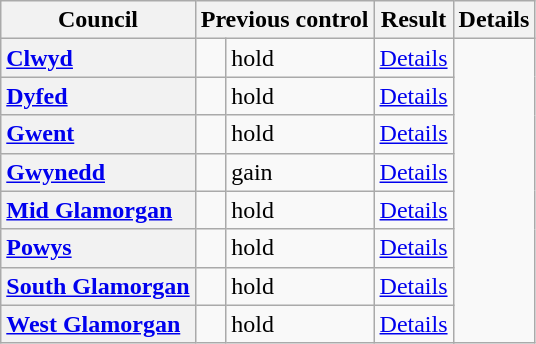<table class="wikitable sortable" border="1">
<tr>
<th scope="col">Council</th>
<th colspan=2>Previous control</th>
<th colspan=2>Result</th>
<th class="unsortable" scope="col">Details</th>
</tr>
<tr>
<th scope="row" style="text-align: left;"><a href='#'>Clwyd</a></th>
<td></td>
<td> hold</td>
<td><a href='#'>Details</a></td>
</tr>
<tr>
<th scope="row" style="text-align: left;"><a href='#'>Dyfed</a></th>
<td></td>
<td> hold</td>
<td><a href='#'>Details</a></td>
</tr>
<tr>
<th scope="row" style="text-align: left;"><a href='#'>Gwent</a></th>
<td></td>
<td> hold</td>
<td><a href='#'>Details</a></td>
</tr>
<tr>
<th scope="row" style="text-align: left;"><a href='#'>Gwynedd</a></th>
<td></td>
<td> gain</td>
<td><a href='#'>Details</a></td>
</tr>
<tr>
<th scope="row" style="text-align: left;"><a href='#'>Mid Glamorgan</a></th>
<td></td>
<td> hold</td>
<td><a href='#'>Details</a></td>
</tr>
<tr>
<th scope="row" style="text-align: left;"><a href='#'>Powys</a></th>
<td></td>
<td> hold</td>
<td><a href='#'>Details</a></td>
</tr>
<tr>
<th scope="row" style="text-align: left;"><a href='#'>South Glamorgan</a></th>
<td></td>
<td> hold</td>
<td><a href='#'>Details</a></td>
</tr>
<tr>
<th scope="row" style="text-align: left;"><a href='#'>West Glamorgan</a></th>
<td></td>
<td> hold</td>
<td><a href='#'>Details</a></td>
</tr>
</table>
